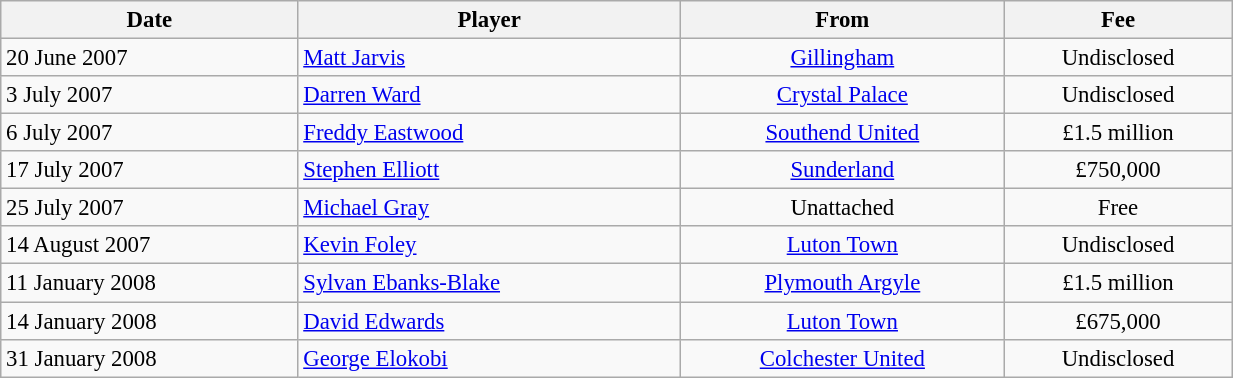<table class="wikitable" style="text-align:center; font-size:95%;width:65%; text-align:left">
<tr>
<th><strong>Date</strong></th>
<th><strong>Player</strong></th>
<th><strong>From</strong></th>
<th><strong>Fee</strong></th>
</tr>
<tr --->
<td>20 June 2007</td>
<td> <a href='#'>Matt Jarvis</a></td>
<td align="center"><a href='#'>Gillingham</a></td>
<td align="center">Undisclosed</td>
</tr>
<tr --->
<td>3 July 2007</td>
<td> <a href='#'>Darren Ward</a></td>
<td align="center"><a href='#'>Crystal Palace</a></td>
<td align="center">Undisclosed</td>
</tr>
<tr --->
<td>6 July 2007</td>
<td> <a href='#'>Freddy Eastwood</a></td>
<td align="center"><a href='#'>Southend United</a></td>
<td align="center">£1.5 million</td>
</tr>
<tr --->
<td>17 July 2007</td>
<td> <a href='#'>Stephen Elliott</a></td>
<td align="center"><a href='#'>Sunderland</a></td>
<td align="center">£750,000</td>
</tr>
<tr --->
<td>25 July 2007</td>
<td> <a href='#'>Michael Gray</a></td>
<td align="center">Unattached</td>
<td align="center">Free</td>
</tr>
<tr --->
<td>14 August 2007</td>
<td> <a href='#'>Kevin Foley</a></td>
<td align="center"><a href='#'>Luton Town</a></td>
<td align="center">Undisclosed</td>
</tr>
<tr --->
<td>11 January 2008</td>
<td> <a href='#'>Sylvan Ebanks-Blake</a></td>
<td align="center"><a href='#'>Plymouth Argyle</a></td>
<td align="center">£1.5 million</td>
</tr>
<tr --->
<td>14 January 2008</td>
<td> <a href='#'>David Edwards</a></td>
<td align="center"><a href='#'>Luton Town</a></td>
<td align="center">£675,000</td>
</tr>
<tr --->
<td>31 January 2008</td>
<td> <a href='#'>George Elokobi</a></td>
<td align="center"><a href='#'>Colchester United</a></td>
<td align="center">Undisclosed</td>
</tr>
</table>
